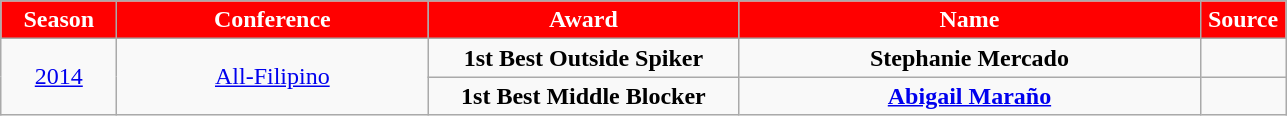<table class="wikitable">
<tr>
<th width=70px style="background: red; color: white; text-align: center"><strong>Season</strong></th>
<th width=200px style="background: red; color: white; text-align: center"><strong>Conference</strong></th>
<th width=200px style="background: red; color: white; text-align: center"><strong>Award</strong></th>
<th width=300px style="background: red; color: white; text-align: center"><strong>Name</strong></th>
<th width=50px style="background: red; color: white; text-align: center"><strong>Source</strong></th>
</tr>
<tr align=center>
<td rowspan=2><a href='#'>2014</a></td>
<td rowspan=2><a href='#'>All-Filipino</a></td>
<td><strong>1st Best Outside Spiker</strong></td>
<td> <strong>Stephanie Mercado</strong></td>
<td></td>
</tr>
<tr align=center>
<td><strong>1st Best Middle Blocker</strong></td>
<td> <strong><a href='#'>Abigail Maraño</a></strong></td>
<td></td>
</tr>
</table>
